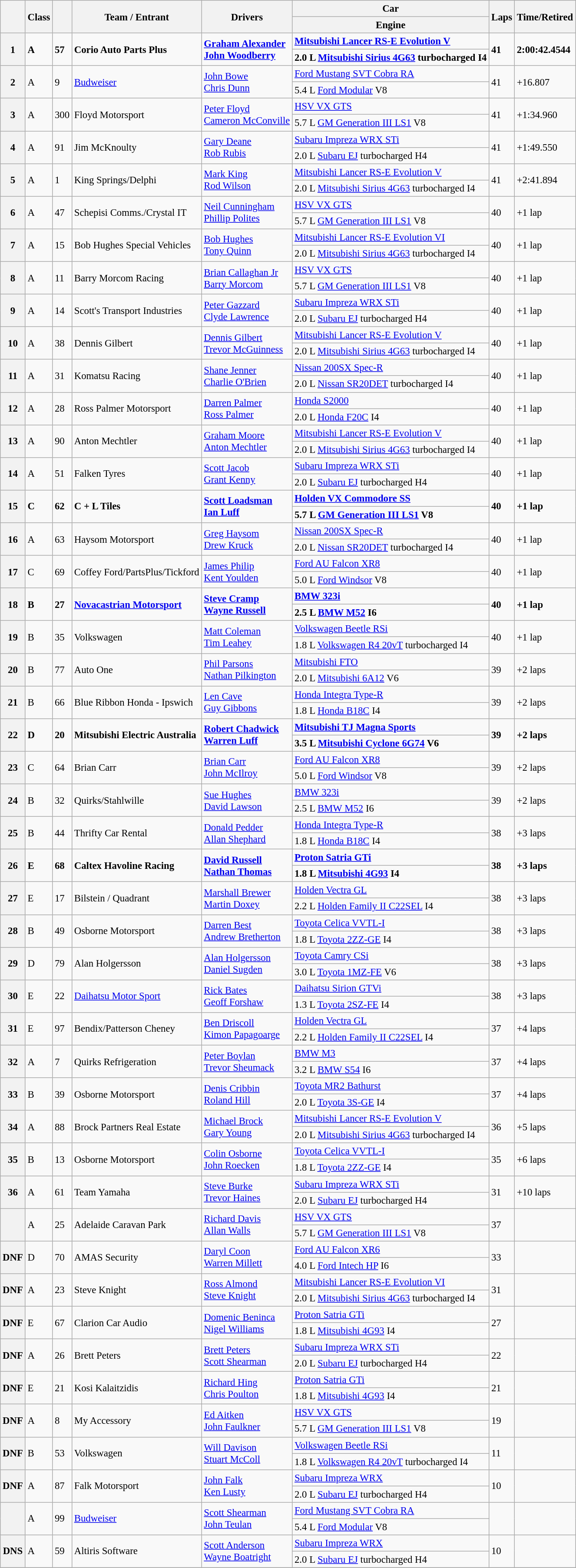<table class="wikitable" style="font-size: 95%;">
<tr>
<th rowspan=2></th>
<th rowspan=2>Class</th>
<th rowspan=2></th>
<th rowspan=2>Team / Entrant</th>
<th rowspan=2>Drivers</th>
<th>Car</th>
<th rowspan=2>Laps</th>
<th rowspan="2">Time/Retired</th>
</tr>
<tr>
<th>Engine</th>
</tr>
<tr style="font-weight: bold">
<th rowspan="2">1</th>
<td rowspan="2">A</td>
<td rowspan="2">57</td>
<td rowspan="2">Corio Auto Parts Plus</td>
<td rowspan="2"><a href='#'>Graham Alexander</a><br> <a href='#'>John Woodberry</a></td>
<td><a href='#'>Mitsubishi Lancer RS-E Evolution V</a></td>
<td rowspan="2">41</td>
<td rowspan="2">2:00:42.4544</td>
</tr>
<tr style="font-weight: bold">
<td>2.0 L <a href='#'>Mitsubishi Sirius 4G63</a> turbocharged I4</td>
</tr>
<tr>
<th rowspan="2">2</th>
<td rowspan="2">A</td>
<td rowspan="2">9</td>
<td rowspan="2"><a href='#'>Budweiser</a></td>
<td rowspan="2"><a href='#'>John Bowe</a><br> <a href='#'>Chris Dunn</a></td>
<td><a href='#'>Ford Mustang SVT Cobra RA</a></td>
<td rowspan="2">41</td>
<td rowspan="2">+16.807</td>
</tr>
<tr>
<td>5.4 L <a href='#'>Ford Modular</a> V8</td>
</tr>
<tr>
<th rowspan="2">3</th>
<td rowspan="2">A</td>
<td rowspan="2">300</td>
<td rowspan="2">Floyd Motorsport</td>
<td rowspan="2"><a href='#'>Peter Floyd</a><br> <a href='#'>Cameron McConville</a></td>
<td><a href='#'>HSV VX GTS</a></td>
<td rowspan="2">41</td>
<td rowspan="2">+1:34.960</td>
</tr>
<tr>
<td>5.7 L <a href='#'>GM Generation III LS1</a> V8</td>
</tr>
<tr>
<th rowspan="2">4</th>
<td rowspan="2">A</td>
<td rowspan="2">91</td>
<td rowspan="2">Jim McKnoulty</td>
<td rowspan="2"><a href='#'>Gary Deane</a><br> <a href='#'>Rob Rubis</a></td>
<td><a href='#'>Subaru Impreza WRX STi</a></td>
<td rowspan="2">41</td>
<td rowspan="2">+1:49.550</td>
</tr>
<tr>
<td>2.0 L <a href='#'>Subaru EJ</a> turbocharged H4</td>
</tr>
<tr>
<th rowspan="2">5</th>
<td rowspan="2">A</td>
<td rowspan="2">1</td>
<td rowspan="2">King Springs/Delphi</td>
<td rowspan="2"><a href='#'>Mark King</a><br> <a href='#'>Rod Wilson</a></td>
<td><a href='#'>Mitsubishi Lancer RS-E Evolution V</a></td>
<td rowspan="2">41</td>
<td rowspan="2">+2:41.894</td>
</tr>
<tr>
<td>2.0 L <a href='#'>Mitsubishi Sirius 4G63</a> turbocharged I4</td>
</tr>
<tr>
<th rowspan="2">6</th>
<td rowspan="2">A</td>
<td rowspan="2">47</td>
<td rowspan="2">Schepisi Comms./Crystal IT</td>
<td rowspan="2"><a href='#'>Neil Cunningham</a><br> <a href='#'>Phillip Polites</a></td>
<td><a href='#'>HSV VX GTS</a></td>
<td rowspan="2">40</td>
<td rowspan="2">+1 lap</td>
</tr>
<tr>
<td>5.7 L <a href='#'>GM Generation III LS1</a> V8</td>
</tr>
<tr>
<th rowspan="2">7</th>
<td rowspan="2">A</td>
<td rowspan="2">15</td>
<td rowspan="2">Bob Hughes Special Vehicles</td>
<td rowspan="2"><a href='#'>Bob Hughes</a><br> <a href='#'>Tony Quinn</a></td>
<td><a href='#'>Mitsubishi Lancer RS-E Evolution VI</a></td>
<td rowspan="2">40</td>
<td rowspan="2">+1 lap</td>
</tr>
<tr>
<td>2.0 L <a href='#'>Mitsubishi Sirius 4G63</a> turbocharged I4</td>
</tr>
<tr>
<th rowspan="2">8</th>
<td rowspan="2">A</td>
<td rowspan="2">11</td>
<td rowspan="2">Barry Morcom Racing</td>
<td rowspan="2"><a href='#'>Brian Callaghan Jr</a><br> <a href='#'>Barry Morcom</a></td>
<td><a href='#'>HSV VX GTS</a></td>
<td rowspan="2">40</td>
<td rowspan="2">+1 lap</td>
</tr>
<tr>
<td>5.7 L <a href='#'>GM Generation III LS1</a> V8</td>
</tr>
<tr>
<th rowspan="2">9</th>
<td rowspan="2">A</td>
<td rowspan="2">14</td>
<td rowspan="2">Scott's Transport Industries</td>
<td rowspan="2"><a href='#'>Peter Gazzard</a><br> <a href='#'>Clyde Lawrence</a></td>
<td><a href='#'>Subaru Impreza WRX STi</a></td>
<td rowspan="2">40</td>
<td rowspan="2">+1 lap</td>
</tr>
<tr>
<td>2.0 L <a href='#'>Subaru EJ</a> turbocharged H4</td>
</tr>
<tr>
<th rowspan="2">10</th>
<td rowspan="2">A</td>
<td rowspan="2">38</td>
<td rowspan="2">Dennis Gilbert</td>
<td rowspan="2"><a href='#'>Dennis Gilbert</a><br> <a href='#'>Trevor McGuinness</a></td>
<td><a href='#'>Mitsubishi Lancer RS-E Evolution V</a></td>
<td rowspan="2">40</td>
<td rowspan="2">+1 lap</td>
</tr>
<tr>
<td>2.0 L <a href='#'>Mitsubishi Sirius 4G63</a> turbocharged I4</td>
</tr>
<tr>
<th rowspan="2">11</th>
<td rowspan="2">A</td>
<td rowspan="2">31</td>
<td rowspan="2">Komatsu Racing</td>
<td rowspan="2"><a href='#'>Shane Jenner</a><br> <a href='#'>Charlie O'Brien</a></td>
<td><a href='#'>Nissan 200SX Spec-R</a></td>
<td rowspan="2">40</td>
<td rowspan="2">+1 lap</td>
</tr>
<tr>
<td>2.0 L <a href='#'>Nissan SR20DET</a> turbocharged I4</td>
</tr>
<tr>
<th rowspan="2">12</th>
<td rowspan="2">A</td>
<td rowspan="2">28</td>
<td rowspan="2">Ross Palmer Motorsport</td>
<td rowspan="2"><a href='#'>Darren Palmer</a><br> <a href='#'>Ross Palmer</a></td>
<td><a href='#'>Honda S2000</a></td>
<td rowspan="2">40</td>
<td rowspan="2">+1 lap</td>
</tr>
<tr>
<td>2.0 L <a href='#'>Honda F20C</a> I4</td>
</tr>
<tr>
<th rowspan="2">13</th>
<td rowspan="2">A</td>
<td rowspan="2">90</td>
<td rowspan="2">Anton Mechtler</td>
<td rowspan="2"><a href='#'>Graham Moore</a><br> <a href='#'>Anton Mechtler</a></td>
<td><a href='#'>Mitsubishi Lancer RS-E Evolution V</a></td>
<td rowspan="2">40</td>
<td rowspan="2">+1 lap</td>
</tr>
<tr>
<td>2.0 L <a href='#'>Mitsubishi Sirius 4G63</a> turbocharged I4</td>
</tr>
<tr>
<th rowspan="2">14</th>
<td rowspan="2">A</td>
<td rowspan="2">51</td>
<td rowspan="2">Falken Tyres</td>
<td rowspan="2"><a href='#'>Scott Jacob</a><br> <a href='#'>Grant Kenny</a></td>
<td><a href='#'>Subaru Impreza WRX STi</a></td>
<td rowspan="2">40</td>
<td rowspan="2">+1 lap</td>
</tr>
<tr>
<td>2.0 L <a href='#'>Subaru EJ</a> turbocharged H4</td>
</tr>
<tr style="font-weight: bold">
<th rowspan="2">15</th>
<td rowspan="2">C</td>
<td rowspan="2">62</td>
<td rowspan="2">C + L Tiles</td>
<td rowspan="2"><a href='#'>Scott Loadsman</a><br> <a href='#'>Ian Luff</a></td>
<td><a href='#'>Holden VX Commodore SS</a></td>
<td rowspan="2">40</td>
<td rowspan="2">+1 lap</td>
</tr>
<tr style="font-weight: bold">
<td>5.7 L <a href='#'>GM Generation III LS1</a> V8</td>
</tr>
<tr>
<th rowspan="2">16</th>
<td rowspan="2">A</td>
<td rowspan="2">63</td>
<td rowspan="2">Haysom Motorsport</td>
<td rowspan="2"><a href='#'>Greg Haysom</a><br> <a href='#'>Drew Kruck</a></td>
<td><a href='#'>Nissan 200SX Spec-R</a></td>
<td rowspan="2">40</td>
<td rowspan="2">+1 lap</td>
</tr>
<tr>
<td>2.0 L <a href='#'>Nissan SR20DET</a> turbocharged I4</td>
</tr>
<tr>
<th rowspan="2">17</th>
<td rowspan="2">C</td>
<td rowspan="2">69</td>
<td rowspan="2">Coffey Ford/PartsPlus/Tickford</td>
<td rowspan="2"><a href='#'>James Philip</a><br> <a href='#'>Kent Youlden</a></td>
<td><a href='#'>Ford AU Falcon XR8</a></td>
<td rowspan="2">40</td>
<td rowspan="2">+1 lap</td>
</tr>
<tr>
<td>5.0 L <a href='#'>Ford Windsor</a> V8</td>
</tr>
<tr style="font-weight: bold">
<th rowspan="2">18</th>
<td rowspan="2">B</td>
<td rowspan="2">27</td>
<td rowspan="2"><a href='#'>Novacastrian Motorsport</a></td>
<td rowspan="2"><a href='#'>Steve Cramp</a><br> <a href='#'>Wayne Russell</a></td>
<td><a href='#'>BMW 323i</a></td>
<td rowspan="2">40</td>
<td rowspan="2">+1 lap</td>
</tr>
<tr style="font-weight: bold">
<td>2.5 L <a href='#'>BMW M52</a> I6</td>
</tr>
<tr>
<th rowspan="2">19</th>
<td rowspan="2">B</td>
<td rowspan="2">35</td>
<td rowspan="2">Volkswagen</td>
<td rowspan="2"><a href='#'>Matt Coleman</a><br> <a href='#'>Tim Leahey</a></td>
<td><a href='#'>Volkswagen Beetle RSi</a></td>
<td rowspan="2">40</td>
<td rowspan="2">+1 lap</td>
</tr>
<tr>
<td>1.8 L <a href='#'>Volkswagen R4 20vT</a> turbocharged I4</td>
</tr>
<tr>
<th rowspan="2">20</th>
<td rowspan="2">B</td>
<td rowspan="2">77</td>
<td rowspan="2">Auto One</td>
<td rowspan="2"><a href='#'>Phil Parsons</a><br> <a href='#'>Nathan Pilkington</a></td>
<td><a href='#'>Mitsubishi FTO</a></td>
<td rowspan="2">39</td>
<td rowspan="2">+2 laps</td>
</tr>
<tr>
<td>2.0 L <a href='#'>Mitsubishi 6A12</a> V6</td>
</tr>
<tr>
<th rowspan="2">21</th>
<td rowspan="2">B</td>
<td rowspan="2">66</td>
<td rowspan="2">Blue Ribbon Honda - Ipswich</td>
<td rowspan="2"><a href='#'>Len Cave</a><br> <a href='#'>Guy Gibbons</a></td>
<td><a href='#'>Honda Integra Type-R</a></td>
<td rowspan="2">39</td>
<td rowspan="2">+2 laps</td>
</tr>
<tr>
<td>1.8 L <a href='#'>Honda B18C</a> I4</td>
</tr>
<tr style="font-weight: bold">
<th rowspan="2">22</th>
<td rowspan="2">D</td>
<td rowspan="2">20</td>
<td rowspan="2">Mitsubishi Electric Australia</td>
<td rowspan="2"><a href='#'>Robert Chadwick</a><br> <a href='#'>Warren Luff</a></td>
<td><a href='#'>Mitsubishi TJ Magna Sports</a></td>
<td rowspan="2">39</td>
<td rowspan="2">+2 laps</td>
</tr>
<tr style="font-weight: bold">
<td>3.5 L <a href='#'>Mitsubishi Cyclone 6G74</a> V6</td>
</tr>
<tr>
<th rowspan="2">23</th>
<td rowspan="2">C</td>
<td rowspan="2">64</td>
<td rowspan="2">Brian Carr</td>
<td rowspan="2"><a href='#'>Brian Carr</a><br> <a href='#'>John McIlroy</a></td>
<td><a href='#'>Ford AU Falcon XR8</a></td>
<td rowspan="2">39</td>
<td rowspan="2">+2 laps</td>
</tr>
<tr>
<td>5.0 L <a href='#'>Ford Windsor</a> V8</td>
</tr>
<tr>
<th rowspan="2">24</th>
<td rowspan="2">B</td>
<td rowspan="2">32</td>
<td rowspan="2">Quirks/Stahlwille</td>
<td rowspan="2"><a href='#'>Sue Hughes</a><br> <a href='#'>David Lawson</a></td>
<td><a href='#'>BMW 323i</a></td>
<td rowspan="2">39</td>
<td rowspan="2">+2 laps</td>
</tr>
<tr>
<td>2.5 L <a href='#'>BMW M52</a> I6</td>
</tr>
<tr>
<th rowspan="2">25</th>
<td rowspan="2">B</td>
<td rowspan="2">44</td>
<td rowspan="2">Thrifty Car Rental</td>
<td rowspan="2"><a href='#'>Donald Pedder</a><br> <a href='#'>Allan Shephard</a></td>
<td><a href='#'>Honda Integra Type-R</a></td>
<td rowspan="2">38</td>
<td rowspan="2">+3 laps</td>
</tr>
<tr>
<td>1.8 L <a href='#'>Honda B18C</a> I4</td>
</tr>
<tr style="font-weight: bold">
<th rowspan="2">26</th>
<td rowspan="2">E</td>
<td rowspan="2">68</td>
<td rowspan="2">Caltex Havoline Racing</td>
<td rowspan="2"><a href='#'>David Russell</a><br> <a href='#'>Nathan Thomas</a></td>
<td><a href='#'>Proton Satria GTi</a></td>
<td rowspan="2">38</td>
<td rowspan="2">+3 laps</td>
</tr>
<tr style="font-weight: bold">
<td>1.8 L <a href='#'>Mitsubishi 4G93</a> I4</td>
</tr>
<tr>
<th rowspan="2">27</th>
<td rowspan="2">E</td>
<td rowspan="2">17</td>
<td rowspan="2">Bilstein / Quadrant</td>
<td rowspan="2"><a href='#'>Marshall Brewer</a><br> <a href='#'>Martin Doxey</a></td>
<td><a href='#'>Holden Vectra GL</a></td>
<td rowspan="2">38</td>
<td rowspan="2">+3 laps</td>
</tr>
<tr>
<td>2.2 L <a href='#'>Holden Family II C22SEL</a> I4</td>
</tr>
<tr>
<th rowspan="2">28</th>
<td rowspan="2">B</td>
<td rowspan="2">49</td>
<td rowspan="2">Osborne Motorsport</td>
<td rowspan="2"><a href='#'>Darren Best</a><br> <a href='#'>Andrew Bretherton</a></td>
<td><a href='#'>Toyota Celica VVTL-I</a></td>
<td rowspan="2">38</td>
<td rowspan="2">+3 laps</td>
</tr>
<tr>
<td>1.8 L <a href='#'>Toyota 2ZZ-GE</a> I4</td>
</tr>
<tr>
<th rowspan="2">29</th>
<td rowspan="2">D</td>
<td rowspan="2">79</td>
<td rowspan="2">Alan Holgersson</td>
<td rowspan="2"><a href='#'>Alan Holgersson</a><br> <a href='#'>Daniel Sugden</a></td>
<td><a href='#'>Toyota Camry CSi</a></td>
<td rowspan="2">38</td>
<td rowspan="2">+3 laps</td>
</tr>
<tr>
<td>3.0 L <a href='#'>Toyota 1MZ-FE</a> V6</td>
</tr>
<tr>
<th rowspan="2">30</th>
<td rowspan="2">E</td>
<td rowspan="2">22</td>
<td rowspan="2"><a href='#'>Daihatsu Motor Sport</a></td>
<td rowspan="2"><a href='#'>Rick Bates</a><br> <a href='#'>Geoff Forshaw</a></td>
<td><a href='#'>Daihatsu Sirion GTVi</a></td>
<td rowspan="2">38</td>
<td rowspan="2">+3 laps</td>
</tr>
<tr>
<td>1.3 L <a href='#'>Toyota 2SZ-FE</a> I4</td>
</tr>
<tr>
<th rowspan="2">31</th>
<td rowspan="2">E</td>
<td rowspan="2">97</td>
<td rowspan="2">Bendix/Patterson Cheney</td>
<td rowspan="2"><a href='#'>Ben Driscoll</a><br> <a href='#'>Kimon Papagoarge</a></td>
<td><a href='#'>Holden Vectra GL</a></td>
<td rowspan="2">37</td>
<td rowspan="2">+4 laps</td>
</tr>
<tr>
<td>2.2 L <a href='#'>Holden Family II C22SEL</a> I4</td>
</tr>
<tr>
<th rowspan="2">32</th>
<td rowspan="2">A</td>
<td rowspan="2">7</td>
<td rowspan="2">Quirks Refrigeration</td>
<td rowspan="2"><a href='#'>Peter Boylan</a><br> <a href='#'>Trevor Sheumack</a></td>
<td><a href='#'>BMW M3</a></td>
<td rowspan="2">37</td>
<td rowspan="2">+4 laps</td>
</tr>
<tr>
<td>3.2 L <a href='#'>BMW S54</a> I6</td>
</tr>
<tr>
<th rowspan="2">33</th>
<td rowspan="2">B</td>
<td rowspan="2">39</td>
<td rowspan="2">Osborne Motorsport</td>
<td rowspan="2"><a href='#'>Denis Cribbin</a><br> <a href='#'>Roland Hill</a></td>
<td><a href='#'>Toyota MR2 Bathurst</a></td>
<td rowspan="2">37</td>
<td rowspan="2">+4 laps</td>
</tr>
<tr>
<td>2.0 L <a href='#'>Toyota 3S-GE</a> I4</td>
</tr>
<tr>
<th rowspan="2">34</th>
<td rowspan="2">A</td>
<td rowspan="2">88</td>
<td rowspan="2">Brock Partners Real Estate</td>
<td rowspan="2"><a href='#'>Michael Brock</a><br> <a href='#'>Gary Young</a></td>
<td><a href='#'>Mitsubishi Lancer RS-E Evolution V</a></td>
<td rowspan="2">36</td>
<td rowspan="2">+5 laps</td>
</tr>
<tr>
<td>2.0 L <a href='#'>Mitsubishi Sirius 4G63</a> turbocharged I4</td>
</tr>
<tr>
<th rowspan="2">35</th>
<td rowspan="2">B</td>
<td rowspan="2">13</td>
<td rowspan="2">Osborne Motorsport</td>
<td rowspan="2"><a href='#'>Colin Osborne</a><br> <a href='#'>John Roecken</a></td>
<td><a href='#'>Toyota Celica VVTL-I</a></td>
<td rowspan="2">35</td>
<td rowspan="2">+6 laps</td>
</tr>
<tr>
<td>1.8 L <a href='#'>Toyota 2ZZ-GE</a> I4</td>
</tr>
<tr>
<th rowspan="2">36</th>
<td rowspan="2">A</td>
<td rowspan="2">61</td>
<td rowspan="2">Team Yamaha</td>
<td rowspan="2"><a href='#'>Steve Burke</a><br> <a href='#'>Trevor Haines</a></td>
<td><a href='#'>Subaru Impreza WRX STi</a></td>
<td rowspan="2">31</td>
<td rowspan="2">+10 laps</td>
</tr>
<tr>
<td>2.0 L <a href='#'>Subaru EJ</a> turbocharged H4</td>
</tr>
<tr>
<th rowspan="2"></th>
<td rowspan="2">A</td>
<td rowspan="2">25</td>
<td rowspan="2">Adelaide Caravan Park</td>
<td rowspan="2"><a href='#'>Richard Davis</a><br> <a href='#'>Allan Walls</a></td>
<td><a href='#'>HSV VX GTS</a></td>
<td rowspan="2">37</td>
<td rowspan="2"></td>
</tr>
<tr>
<td>5.7 L <a href='#'>GM Generation III LS1</a> V8</td>
</tr>
<tr>
<th rowspan="2">DNF</th>
<td rowspan="2">D</td>
<td rowspan="2">70</td>
<td rowspan="2">AMAS Security</td>
<td rowspan="2"><a href='#'>Daryl Coon</a><br> <a href='#'>Warren Millett</a></td>
<td><a href='#'>Ford AU Falcon XR6</a></td>
<td rowspan="2">33</td>
<td rowspan="2"></td>
</tr>
<tr>
<td>4.0 L <a href='#'>Ford Intech HP</a> I6</td>
</tr>
<tr>
<th rowspan="2">DNF</th>
<td rowspan="2">A</td>
<td rowspan="2">23</td>
<td rowspan="2">Steve Knight</td>
<td rowspan="2"><a href='#'>Ross Almond</a><br> <a href='#'>Steve Knight</a></td>
<td><a href='#'>Mitsubishi Lancer RS-E Evolution VI</a></td>
<td rowspan="2">31</td>
<td rowspan="2"></td>
</tr>
<tr>
<td>2.0 L <a href='#'>Mitsubishi Sirius 4G63</a> turbocharged I4</td>
</tr>
<tr>
<th rowspan="2">DNF</th>
<td rowspan="2">E</td>
<td rowspan="2">67</td>
<td rowspan="2">Clarion Car Audio</td>
<td rowspan="2"><a href='#'>Domenic Beninca</a><br> <a href='#'>Nigel Williams</a></td>
<td><a href='#'>Proton Satria GTi</a></td>
<td rowspan="2">27</td>
<td rowspan="2"></td>
</tr>
<tr>
<td>1.8 L <a href='#'>Mitsubishi 4G93</a> I4</td>
</tr>
<tr>
<th rowspan="2">DNF</th>
<td rowspan="2">A</td>
<td rowspan="2">26</td>
<td rowspan="2">Brett Peters</td>
<td rowspan="2"><a href='#'>Brett Peters</a><br> <a href='#'>Scott Shearman</a></td>
<td><a href='#'>Subaru Impreza WRX STi</a></td>
<td rowspan="2">22</td>
<td rowspan="2"></td>
</tr>
<tr>
<td>2.0 L <a href='#'>Subaru EJ</a> turbocharged H4</td>
</tr>
<tr>
<th rowspan="2">DNF</th>
<td rowspan="2">E</td>
<td rowspan="2">21</td>
<td rowspan="2">Kosi Kalaitzidis</td>
<td rowspan="2"><a href='#'>Richard Hing</a><br> <a href='#'>Chris Poulton</a></td>
<td><a href='#'>Proton Satria GTi</a></td>
<td rowspan="2">21</td>
<td rowspan="2"></td>
</tr>
<tr>
<td>1.8 L <a href='#'>Mitsubishi 4G93</a> I4</td>
</tr>
<tr>
<th rowspan="2">DNF</th>
<td rowspan="2">A</td>
<td rowspan="2">8</td>
<td rowspan="2">My Accessory</td>
<td rowspan="2"><a href='#'>Ed Aitken</a><br> <a href='#'>John Faulkner</a></td>
<td><a href='#'>HSV VX GTS</a></td>
<td rowspan="2">19</td>
<td rowspan="2"></td>
</tr>
<tr>
<td>5.7 L <a href='#'>GM Generation III LS1</a> V8</td>
</tr>
<tr>
<th rowspan="2">DNF</th>
<td rowspan="2">B</td>
<td rowspan="2">53</td>
<td rowspan="2">Volkswagen</td>
<td rowspan="2"><a href='#'>Will Davison</a><br> <a href='#'>Stuart McColl</a></td>
<td><a href='#'>Volkswagen Beetle RSi</a></td>
<td rowspan="2">11</td>
<td rowspan="2"></td>
</tr>
<tr>
<td>1.8 L <a href='#'>Volkswagen R4 20vT</a> turbocharged I4</td>
</tr>
<tr>
<th rowspan="2">DNF</th>
<td rowspan="2">A</td>
<td rowspan="2">87</td>
<td rowspan="2">Falk Motorsport</td>
<td rowspan="2"><a href='#'>John Falk</a><br> <a href='#'>Ken Lusty</a></td>
<td><a href='#'>Subaru Impreza WRX</a></td>
<td rowspan="2">10</td>
<td rowspan="2"></td>
</tr>
<tr>
<td>2.0 L <a href='#'>Subaru EJ</a> turbocharged H4</td>
</tr>
<tr>
<th rowspan="2"></th>
<td rowspan="2">A</td>
<td rowspan="2">99</td>
<td rowspan="2"><a href='#'>Budweiser</a></td>
<td rowspan="2"><a href='#'>Scott Shearman</a><br> <a href='#'>John Teulan</a></td>
<td><a href='#'>Ford Mustang SVT Cobra RA</a></td>
<td rowspan="2"></td>
<td rowspan="2"></td>
</tr>
<tr>
<td>5.4 L <a href='#'>Ford Modular</a> V8</td>
</tr>
<tr>
<th rowspan="2">DNS</th>
<td rowspan="2">A</td>
<td rowspan="2">59</td>
<td rowspan="2">Altiris Software</td>
<td rowspan="2"><a href='#'>Scott Anderson</a><br> <a href='#'>Wayne Boatright</a></td>
<td><a href='#'>Subaru Impreza WRX</a></td>
<td rowspan="2">10</td>
<td rowspan="2"></td>
</tr>
<tr>
<td>2.0 L <a href='#'>Subaru EJ</a> turbocharged H4</td>
</tr>
<tr>
</tr>
</table>
